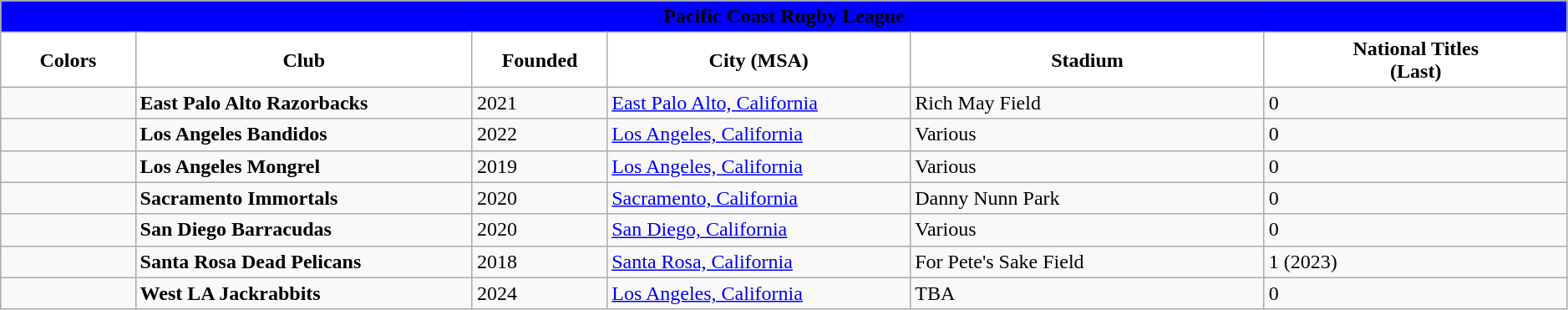<table class="wikitable" style="width: 99%">
<tr>
<td colspan="6" bgcolor="blue" align="center"><strong><span>Pacific Coast Rugby League</span></strong></td>
</tr>
<tr>
<th style="background:white; width:8%">Colors</th>
<th style="background:white; width:20%">Club</th>
<th style="background:white; width:8%">Founded</th>
<th style="background:white; width:18%">City (MSA)</th>
<th style="background:white; width:21% ">Stadium</th>
<th style="background:white; width:18% ">National Titles<br>(Last)</th>
</tr>
<tr>
<td></td>
<td><strong>East Palo Alto Razorbacks</strong></td>
<td>2021</td>
<td><a href='#'>East Palo Alto, California</a></td>
<td>Rich May Field</td>
<td>0</td>
</tr>
<tr>
<td></td>
<td><strong>Los Angeles Bandidos</strong></td>
<td>2022</td>
<td><a href='#'>Los Angeles, California</a></td>
<td>Various</td>
<td>0</td>
</tr>
<tr>
<td></td>
<td><strong>Los Angeles Mongrel</strong></td>
<td>2019</td>
<td><a href='#'>Los Angeles, California</a></td>
<td>Various</td>
<td>0</td>
</tr>
<tr>
<td></td>
<td><strong>Sacramento Immortals</strong></td>
<td>2020</td>
<td><a href='#'>Sacramento, California</a></td>
<td>Danny Nunn Park</td>
<td>0</td>
</tr>
<tr>
<td></td>
<td><strong>San Diego Barracudas</strong></td>
<td>2020</td>
<td><a href='#'>San Diego, California</a></td>
<td>Various</td>
<td>0</td>
</tr>
<tr>
<td></td>
<td><strong>Santa Rosa Dead Pelicans</strong></td>
<td>2018</td>
<td><a href='#'>Santa Rosa, California</a></td>
<td>For Pete's Sake Field</td>
<td>1 (2023)</td>
</tr>
<tr>
<td></td>
<td><strong>West LA Jackrabbits</strong></td>
<td>2024</td>
<td><a href='#'>Los Angeles, California</a></td>
<td>TBA</td>
<td>0</td>
</tr>
</table>
